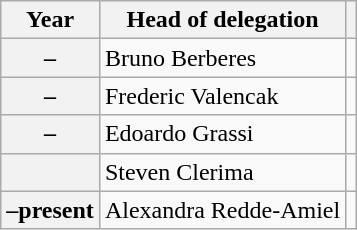<table class="wikitable plainrowheaders">
<tr>
<th>Year</th>
<th>Head of delegation</th>
<th></th>
</tr>
<tr>
<th scope="row">–</th>
<td>Bruno Berberes</td>
<td></td>
</tr>
<tr>
<th scope="row">–</th>
<td>Frederic Valencak</td>
<td></td>
</tr>
<tr>
<th scope="row">–</th>
<td>Edoardo Grassi</td>
<td></td>
</tr>
<tr>
<th scope="row"></th>
<td>Steven Clerima</td>
<td></td>
</tr>
<tr>
<th scope="row">–present</th>
<td>Alexandra Redde-Amiel</td>
<td></td>
</tr>
</table>
